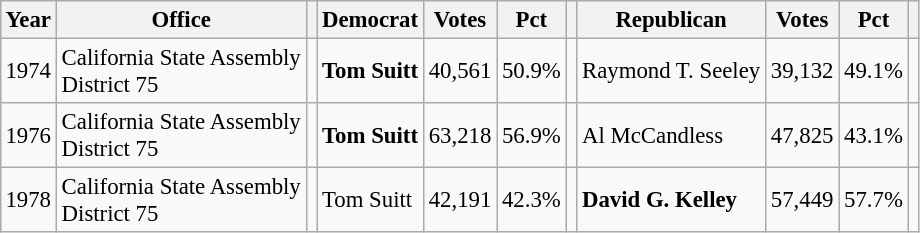<table class="wikitable" style="margin:0.5em ; font-size:95%">
<tr>
<th>Year</th>
<th>Office</th>
<th></th>
<th>Democrat</th>
<th>Votes</th>
<th>Pct</th>
<th></th>
<th>Republican</th>
<th>Votes</th>
<th>Pct</th>
<th></th>
</tr>
<tr>
<td>1974</td>
<td>California State Assembly<br> District 75</td>
<td></td>
<td><strong>Tom Suitt</strong></td>
<td>40,561</td>
<td>50.9%</td>
<td></td>
<td>Raymond T. Seeley</td>
<td>39,132</td>
<td>49.1%</td>
<td></td>
</tr>
<tr>
<td>1976</td>
<td>California State Assembly<br> District 75</td>
<td></td>
<td><strong>Tom Suitt</strong></td>
<td>63,218</td>
<td>56.9%</td>
<td></td>
<td>Al McCandless</td>
<td>47,825</td>
<td>43.1%</td>
<td></td>
</tr>
<tr>
<td>1978</td>
<td>California State Assembly<br> District 75</td>
<td></td>
<td>Tom Suitt</td>
<td>42,191</td>
<td>42.3%</td>
<td></td>
<td><strong>David G. Kelley</strong></td>
<td>57,449</td>
<td>57.7%</td>
<td></td>
</tr>
</table>
